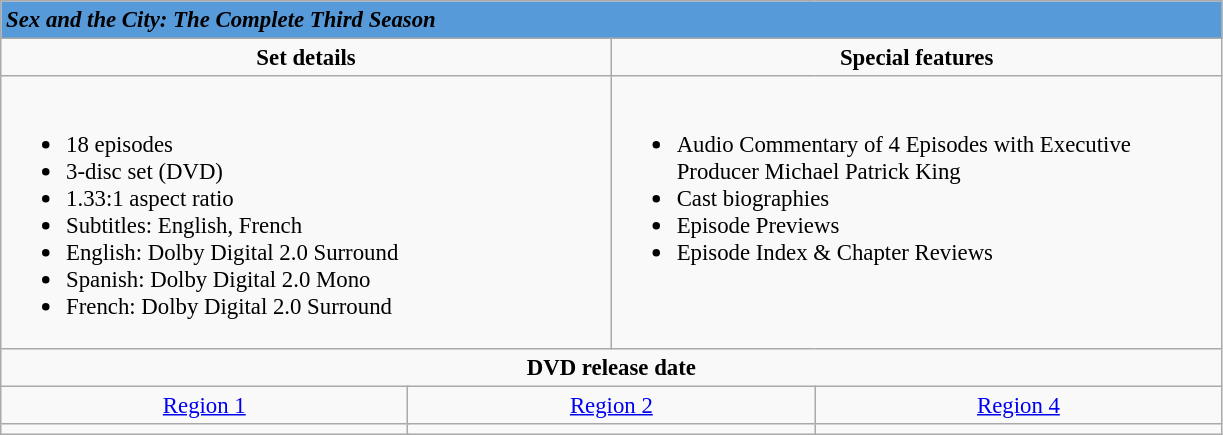<table class="wikitable" style="font-size: 95%;">
<tr style="background:#579ADA">
<td colspan="6"><span><strong><em>Sex and the City: The Complete Third Season</em></strong></span></td>
</tr>
<tr style="text-align:center;">
<td style="width:400px;" colspan="3"><strong>Set details</strong></td>
<td style="width:400px;" colspan="3"><strong>Special features</strong></td>
</tr>
<tr valign="top">
<td colspan="3"  style="text-align:left; width:300px;"><br><ul><li>18 episodes</li><li>3-disc set (DVD)</li><li>1.33:1 aspect ratio</li><li>Subtitles: English, French</li><li>English: Dolby Digital 2.0 Surround</li><li>Spanish: Dolby Digital 2.0 Mono</li><li>French: Dolby Digital 2.0 Surround</li></ul></td>
<td colspan="3" style="text-align:left; width:300px;"><br><ul><li>Audio Commentary of 4 Episodes with Executive Producer Michael Patrick King</li><li>Cast biographies</li><li>Episode Previews</li><li>Episode Index & Chapter Reviews</li></ul></td>
</tr>
<tr>
<td colspan="6" style="text-align:center;"><strong>DVD release date</strong></td>
</tr>
<tr style="text-align:center;">
<td colspan="2" style="text-align:center;"><a href='#'>Region 1</a></td>
<td colspan="2" style="text-align:center;"><a href='#'>Region 2</a></td>
<td colspan="2" style="text-align:center;"><a href='#'>Region 4</a></td>
</tr>
<tr style="text-align:center;">
<td colspan="2"></td>
<td colspan="2"></td>
<td colspan="2"></td>
</tr>
</table>
